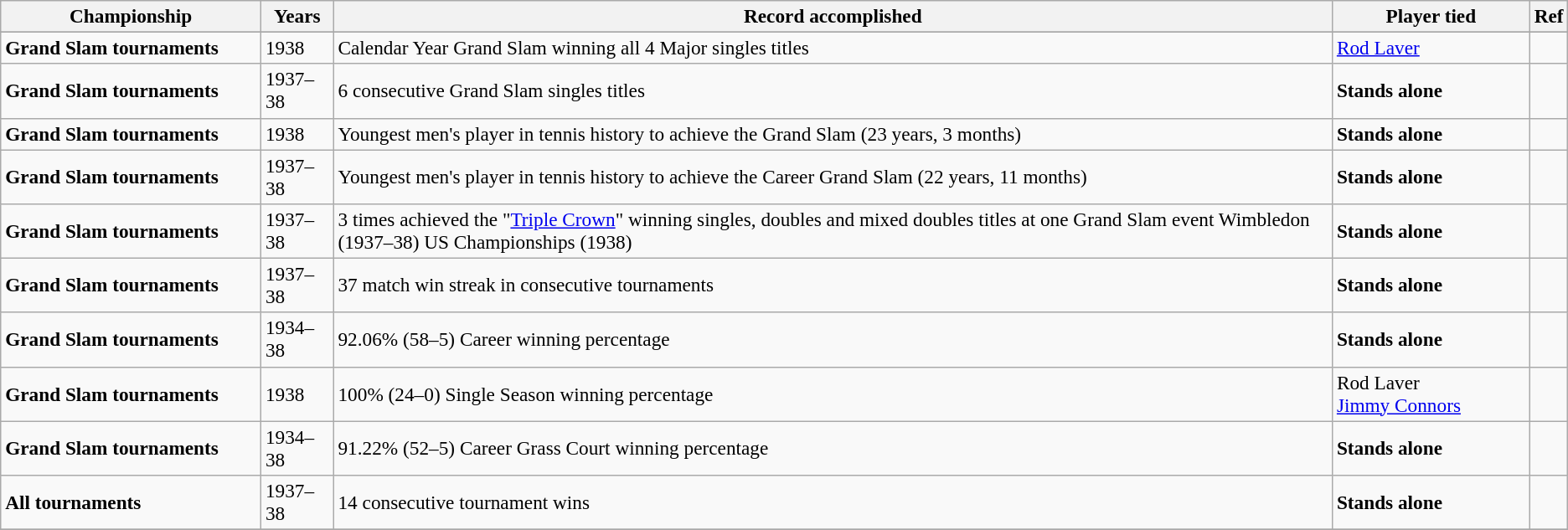<table class=wikitable style=font-size:97%>
<tr>
<th width=200>Championship</th>
<th>Years</th>
<th>Record accomplished</th>
<th width=150>Player tied</th>
<th>Ref</th>
</tr>
<tr>
</tr>
<tr>
<td><strong>Grand Slam tournaments</strong></td>
<td>1938</td>
<td>Calendar Year Grand Slam winning all 4 Major singles titles</td>
<td><a href='#'>Rod Laver</a></td>
<td></td>
</tr>
<tr>
<td><strong>Grand Slam tournaments</strong></td>
<td>1937–38</td>
<td>6 consecutive Grand Slam singles titles</td>
<td><strong>Stands alone</strong></td>
<td></td>
</tr>
<tr>
<td><strong>Grand Slam tournaments</strong></td>
<td>1938</td>
<td>Youngest men's player in tennis history to achieve the Grand Slam (23 years, 3 months)</td>
<td><strong>Stands alone</strong></td>
<td></td>
</tr>
<tr>
<td><strong>Grand Slam tournaments</strong></td>
<td>1937–38</td>
<td>Youngest men's player in tennis history to achieve the Career Grand Slam (22 years, 11 months)</td>
<td><strong>Stands alone</strong></td>
<td></td>
</tr>
<tr>
<td><strong>Grand Slam tournaments</strong></td>
<td>1937–38</td>
<td>3 times achieved the "<a href='#'>Triple Crown</a>" winning singles, doubles and mixed doubles titles at one Grand Slam event Wimbledon (1937–38) US Championships (1938)</td>
<td><strong>Stands alone</strong></td>
<td></td>
</tr>
<tr>
<td><strong>Grand Slam tournaments</strong></td>
<td>1937–38</td>
<td>37 match win streak in consecutive tournaments</td>
<td><strong>Stands alone</strong></td>
<td></td>
</tr>
<tr>
<td><strong>Grand Slam tournaments</strong></td>
<td>1934–38</td>
<td>92.06% (58–5) Career winning percentage</td>
<td><strong>Stands alone</strong></td>
<td></td>
</tr>
<tr>
<td><strong>Grand Slam tournaments</strong></td>
<td>1938</td>
<td>100% (24–0) Single Season winning percentage</td>
<td>Rod Laver<br><a href='#'>Jimmy Connors</a></td>
<td></td>
</tr>
<tr>
<td><strong>Grand Slam tournaments</strong></td>
<td>1934–38</td>
<td>91.22% (52–5) Career Grass Court winning percentage</td>
<td><strong>Stands alone</strong></td>
<td></td>
</tr>
<tr>
<td><strong>All tournaments</strong></td>
<td>1937–38</td>
<td>14 consecutive tournament wins</td>
<td><strong>Stands alone</strong></td>
<td></td>
</tr>
<tr>
</tr>
</table>
